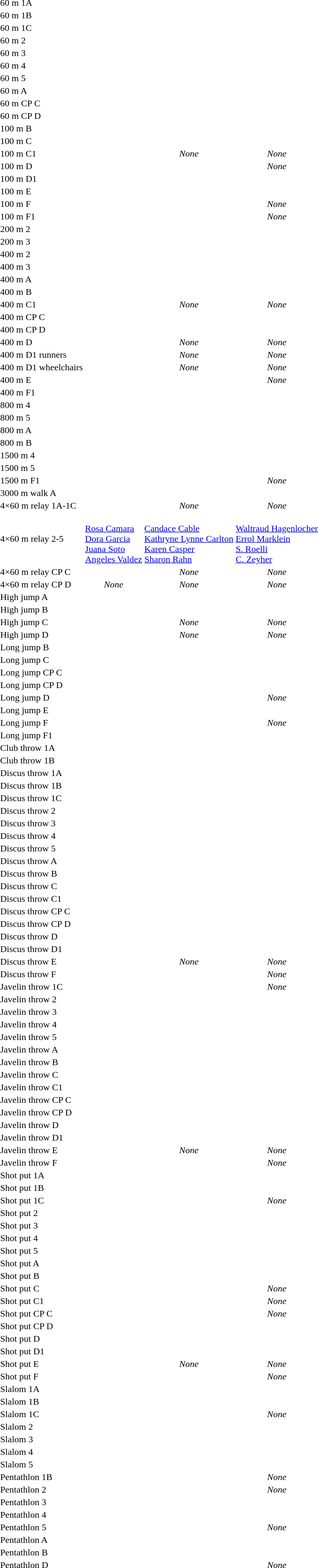<table>
<tr>
<td>60 m 1A<br></td>
<td></td>
<td></td>
<td></td>
</tr>
<tr>
<td>60 m 1B<br></td>
<td></td>
<td></td>
<td></td>
</tr>
<tr>
<td>60 m 1C<br></td>
<td></td>
<td></td>
<td></td>
</tr>
<tr>
<td>60 m 2<br></td>
<td></td>
<td></td>
<td></td>
</tr>
<tr>
<td>60 m 3<br></td>
<td></td>
<td></td>
<td></td>
</tr>
<tr>
<td>60 m 4<br></td>
<td></td>
<td></td>
<td></td>
</tr>
<tr>
<td>60 m 5<br></td>
<td></td>
<td></td>
<td></td>
</tr>
<tr>
<td>60 m A<br></td>
<td></td>
<td></td>
<td></td>
</tr>
<tr>
<td>60 m CP C<br></td>
<td></td>
<td></td>
<td></td>
</tr>
<tr>
<td>60 m CP D<br></td>
<td></td>
<td></td>
<td></td>
</tr>
<tr>
<td>100 m B<br></td>
<td></td>
<td></td>
<td></td>
</tr>
<tr>
<td>100 m C<br></td>
<td></td>
<td></td>
<td></td>
</tr>
<tr>
<td>100 m C1<br></td>
<td></td>
<td align="center"><em>None</em></td>
<td align="center"><em>None</em></td>
</tr>
<tr>
<td>100 m D<br></td>
<td></td>
<td></td>
<td align="center"><em>None</em></td>
</tr>
<tr>
<td>100 m D1<br></td>
<td></td>
<td></td>
<td></td>
</tr>
<tr>
<td>100 m E<br></td>
<td></td>
<td></td>
<td></td>
</tr>
<tr>
<td>100 m F<br></td>
<td></td>
<td></td>
<td align="center"><em>None</em></td>
</tr>
<tr>
<td>100 m F1<br></td>
<td></td>
<td></td>
<td align="center"><em>None</em></td>
</tr>
<tr>
<td>200 m 2<br></td>
<td></td>
<td></td>
<td></td>
</tr>
<tr>
<td>200 m 3<br></td>
<td></td>
<td></td>
<td></td>
</tr>
<tr>
<td>400 m 2<br></td>
<td></td>
<td></td>
<td></td>
</tr>
<tr>
<td>400 m 3<br></td>
<td></td>
<td></td>
<td></td>
</tr>
<tr>
<td>400 m A<br></td>
<td></td>
<td></td>
<td></td>
</tr>
<tr>
<td>400 m B<br></td>
<td></td>
<td></td>
<td></td>
</tr>
<tr>
<td>400 m C1<br></td>
<td></td>
<td align="center"><em>None</em></td>
<td align="center"><em>None</em></td>
</tr>
<tr>
<td>400 m CP C<br></td>
<td></td>
<td></td>
<td></td>
</tr>
<tr>
<td>400 m CP D<br></td>
<td></td>
<td></td>
<td></td>
</tr>
<tr>
<td>400 m D<br></td>
<td></td>
<td align="center"><em>None</em></td>
<td align="center"><em>None</em></td>
</tr>
<tr>
<td>400 m D1 runners<br></td>
<td></td>
<td align="center"><em>None</em></td>
<td align="center"><em>None</em></td>
</tr>
<tr>
<td>400 m D1 wheelchairs<br></td>
<td></td>
<td align="center"><em>None</em></td>
<td align="center"><em>None</em></td>
</tr>
<tr>
<td>400 m E<br></td>
<td></td>
<td></td>
<td align="center"><em>None</em></td>
</tr>
<tr>
<td>400 m F1<br></td>
<td></td>
<td></td>
<td></td>
</tr>
<tr>
<td>800 m 4<br></td>
<td></td>
<td></td>
<td></td>
</tr>
<tr>
<td>800 m 5<br></td>
<td></td>
<td></td>
<td></td>
</tr>
<tr>
<td>800 m A<br></td>
<td></td>
<td></td>
<td></td>
</tr>
<tr>
<td>800 m B<br></td>
<td></td>
<td></td>
<td></td>
</tr>
<tr>
<td>1500 m 4<br></td>
<td></td>
<td></td>
<td></td>
</tr>
<tr>
<td>1500 m 5<br></td>
<td></td>
<td></td>
<td></td>
</tr>
<tr>
<td>1500 m F1<br></td>
<td></td>
<td></td>
<td align="center"><em>None</em></td>
</tr>
<tr>
<td>3000 m walk A<br></td>
<td></td>
<td></td>
<td></td>
</tr>
<tr>
<td>4×60 m relay 1A-1C<br></td>
<td></td>
<td align="center"><em>None</em></td>
<td align="center"><em>None</em></td>
</tr>
<tr>
<td>4×60 m relay 2-5<br></td>
<td valign=top> <br> <a href='#'>Rosa Camara</a> <br> <a href='#'>Dora Garcia</a> <br> <a href='#'>Juana Soto</a> <br> <a href='#'>Angeles Valdez</a></td>
<td valign=top> <br> <a href='#'>Candace Cable</a> <br> <a href='#'>Kathryne Lynne Carlton</a> <br> <a href='#'>Karen Casper</a> <br> <a href='#'>Sharon Rahn</a></td>
<td valign=top> <br> <a href='#'>Waltraud Hagenlocher</a> <br> <a href='#'>Errol Marklein</a> <br> <a href='#'>S. Roelli</a> <br> <a href='#'>C. Zeyher</a></td>
</tr>
<tr>
<td>4×60 m relay CP C<br></td>
<td></td>
<td align="center"><em>None</em></td>
<td align="center"><em>None</em></td>
</tr>
<tr>
<td>4×60 m relay CP D<br></td>
<td align="center"><em>None</em></td>
<td align="center"><em>None</em></td>
<td align="center"><em>None</em></td>
</tr>
<tr>
<td>High jump A<br></td>
<td></td>
<td></td>
<td></td>
</tr>
<tr>
<td>High jump B<br></td>
<td></td>
<td></td>
<td></td>
</tr>
<tr>
<td>High jump C<br></td>
<td></td>
<td align="center"><em>None</em></td>
<td align="center"><em>None</em></td>
</tr>
<tr>
<td>High jump D<br></td>
<td></td>
<td align="center"><em>None</em></td>
<td align="center"><em>None</em></td>
</tr>
<tr>
<td>Long jump B<br></td>
<td></td>
<td></td>
<td></td>
</tr>
<tr>
<td>Long jump C<br></td>
<td></td>
<td></td>
<td></td>
</tr>
<tr>
<td>Long jump CP C<br></td>
<td></td>
<td></td>
<td></td>
</tr>
<tr>
<td>Long jump CP D<br></td>
<td></td>
<td></td>
<td></td>
</tr>
<tr>
<td>Long jump D<br></td>
<td></td>
<td></td>
<td align="center"><em>None</em></td>
</tr>
<tr>
<td>Long jump E<br></td>
<td></td>
<td></td>
<td></td>
</tr>
<tr>
<td>Long jump F<br></td>
<td></td>
<td></td>
<td align="center"><em>None</em></td>
</tr>
<tr>
<td>Long jump F1<br></td>
<td></td>
<td></td>
<td></td>
</tr>
<tr>
<td>Club throw 1A<br></td>
<td></td>
<td></td>
<td></td>
</tr>
<tr>
<td>Club throw 1B<br></td>
<td></td>
<td></td>
<td></td>
</tr>
<tr>
<td>Discus throw 1A<br></td>
<td></td>
<td></td>
<td></td>
</tr>
<tr>
<td>Discus throw 1B<br></td>
<td></td>
<td></td>
<td></td>
</tr>
<tr>
<td>Discus throw 1C<br></td>
<td></td>
<td></td>
<td></td>
</tr>
<tr>
<td>Discus throw 2<br></td>
<td></td>
<td></td>
<td></td>
</tr>
<tr>
<td>Discus throw 3<br></td>
<td></td>
<td></td>
<td></td>
</tr>
<tr>
<td>Discus throw 4<br></td>
<td></td>
<td></td>
<td></td>
</tr>
<tr>
<td>Discus throw 5<br></td>
<td></td>
<td></td>
<td></td>
</tr>
<tr>
<td>Discus throw A<br></td>
<td></td>
<td></td>
<td></td>
</tr>
<tr>
<td>Discus throw B<br></td>
<td></td>
<td></td>
<td></td>
</tr>
<tr>
<td>Discus throw C<br></td>
<td></td>
<td></td>
<td></td>
</tr>
<tr>
<td>Discus throw C1<br></td>
<td></td>
<td></td>
<td></td>
</tr>
<tr>
<td>Discus throw CP C<br></td>
<td></td>
<td></td>
<td></td>
</tr>
<tr>
<td>Discus throw CP D<br></td>
<td></td>
<td></td>
<td></td>
</tr>
<tr>
<td>Discus throw D<br></td>
<td></td>
<td></td>
<td></td>
</tr>
<tr>
<td>Discus throw D1<br></td>
<td></td>
<td></td>
<td></td>
</tr>
<tr>
<td>Discus throw E<br></td>
<td></td>
<td align="center"><em>None</em></td>
<td align="center"><em>None</em></td>
</tr>
<tr>
<td>Discus throw F<br></td>
<td></td>
<td></td>
<td align="center"><em>None</em></td>
</tr>
<tr>
<td>Javelin throw 1C<br></td>
<td></td>
<td></td>
<td align="center"><em>None</em></td>
</tr>
<tr>
<td>Javelin throw 2<br></td>
<td></td>
<td></td>
<td></td>
</tr>
<tr>
<td>Javelin throw 3<br></td>
<td></td>
<td></td>
<td></td>
</tr>
<tr>
<td>Javelin throw 4<br></td>
<td></td>
<td></td>
<td></td>
</tr>
<tr>
<td>Javelin throw 5<br></td>
<td></td>
<td></td>
<td></td>
</tr>
<tr>
<td>Javelin throw A<br></td>
<td></td>
<td></td>
<td></td>
</tr>
<tr>
<td>Javelin throw B<br></td>
<td></td>
<td></td>
<td></td>
</tr>
<tr>
<td>Javelin throw C<br></td>
<td></td>
<td></td>
<td></td>
</tr>
<tr>
<td>Javelin throw C1<br></td>
<td></td>
<td></td>
<td></td>
</tr>
<tr>
<td>Javelin throw CP C<br></td>
<td></td>
<td></td>
<td></td>
</tr>
<tr>
<td>Javelin throw CP D<br></td>
<td></td>
<td></td>
<td></td>
</tr>
<tr>
<td>Javelin throw D<br></td>
<td></td>
<td></td>
<td></td>
</tr>
<tr>
<td>Javelin throw D1<br></td>
<td></td>
<td></td>
<td></td>
</tr>
<tr>
<td>Javelin throw E<br></td>
<td></td>
<td align="center"><em>None</em></td>
<td align="center"><em>None</em></td>
</tr>
<tr>
<td>Javelin throw F<br></td>
<td></td>
<td></td>
<td align="center"><em>None</em></td>
</tr>
<tr>
<td>Shot put 1A<br></td>
<td></td>
<td></td>
<td></td>
</tr>
<tr>
<td>Shot put 1B<br></td>
<td></td>
<td></td>
<td></td>
</tr>
<tr>
<td>Shot put 1C<br></td>
<td></td>
<td></td>
<td align="center"><em>None</em></td>
</tr>
<tr>
<td>Shot put 2<br></td>
<td></td>
<td></td>
<td></td>
</tr>
<tr>
<td>Shot put 3<br></td>
<td></td>
<td></td>
<td></td>
</tr>
<tr>
<td>Shot put 4<br></td>
<td></td>
<td></td>
<td></td>
</tr>
<tr>
<td>Shot put 5<br></td>
<td></td>
<td></td>
<td></td>
</tr>
<tr>
<td rowspan="2">Shot put A<br></td>
<td rowspan="2"></td>
<td rowspan="2"></td>
<td></td>
</tr>
<tr>
<td></td>
</tr>
<tr>
<td>Shot put B<br></td>
<td></td>
<td></td>
<td></td>
</tr>
<tr>
<td>Shot put C<br></td>
<td></td>
<td></td>
<td align="center"><em>None</em></td>
</tr>
<tr>
<td>Shot put C1<br></td>
<td></td>
<td></td>
<td align="center"><em>None</em></td>
</tr>
<tr>
<td>Shot put CP C<br></td>
<td></td>
<td></td>
<td align="center"><em>None</em></td>
</tr>
<tr>
<td>Shot put CP D<br></td>
<td></td>
<td></td>
<td></td>
</tr>
<tr>
<td>Shot put D<br></td>
<td></td>
<td></td>
<td></td>
</tr>
<tr>
<td>Shot put D1<br></td>
<td></td>
<td></td>
<td></td>
</tr>
<tr>
<td>Shot put E<br></td>
<td></td>
<td align="center"><em>None</em></td>
<td align="center"><em>None</em></td>
</tr>
<tr>
<td>Shot put F<br></td>
<td></td>
<td></td>
<td align="center"><em>None</em></td>
</tr>
<tr>
<td>Slalom 1A<br></td>
<td></td>
<td></td>
<td></td>
</tr>
<tr>
<td>Slalom 1B<br></td>
<td></td>
<td></td>
<td></td>
</tr>
<tr>
<td>Slalom 1C<br></td>
<td></td>
<td></td>
<td align="center"><em>None</em></td>
</tr>
<tr>
<td>Slalom 2<br></td>
<td></td>
<td></td>
<td></td>
</tr>
<tr>
<td>Slalom 3<br></td>
<td></td>
<td></td>
<td></td>
</tr>
<tr>
<td>Slalom 4<br></td>
<td></td>
<td></td>
<td></td>
</tr>
<tr>
<td>Slalom 5<br></td>
<td></td>
<td></td>
<td></td>
</tr>
<tr>
<td>Pentathlon 1B<br></td>
<td></td>
<td></td>
<td align="center"><em>None</em></td>
</tr>
<tr>
<td>Pentathlon 2<br></td>
<td></td>
<td></td>
<td align="center"><em>None</em></td>
</tr>
<tr>
<td>Pentathlon 3<br></td>
<td></td>
<td></td>
<td></td>
</tr>
<tr>
<td>Pentathlon 4<br></td>
<td></td>
<td></td>
<td></td>
</tr>
<tr>
<td>Pentathlon 5<br></td>
<td></td>
<td></td>
<td align="center"><em>None</em></td>
</tr>
<tr>
<td>Pentathlon A<br></td>
<td></td>
<td></td>
<td></td>
</tr>
<tr>
<td>Pentathlon B<br></td>
<td></td>
<td></td>
<td></td>
</tr>
<tr>
<td>Pentathlon D<br></td>
<td></td>
<td></td>
<td align="center"><em>None</em></td>
</tr>
</table>
